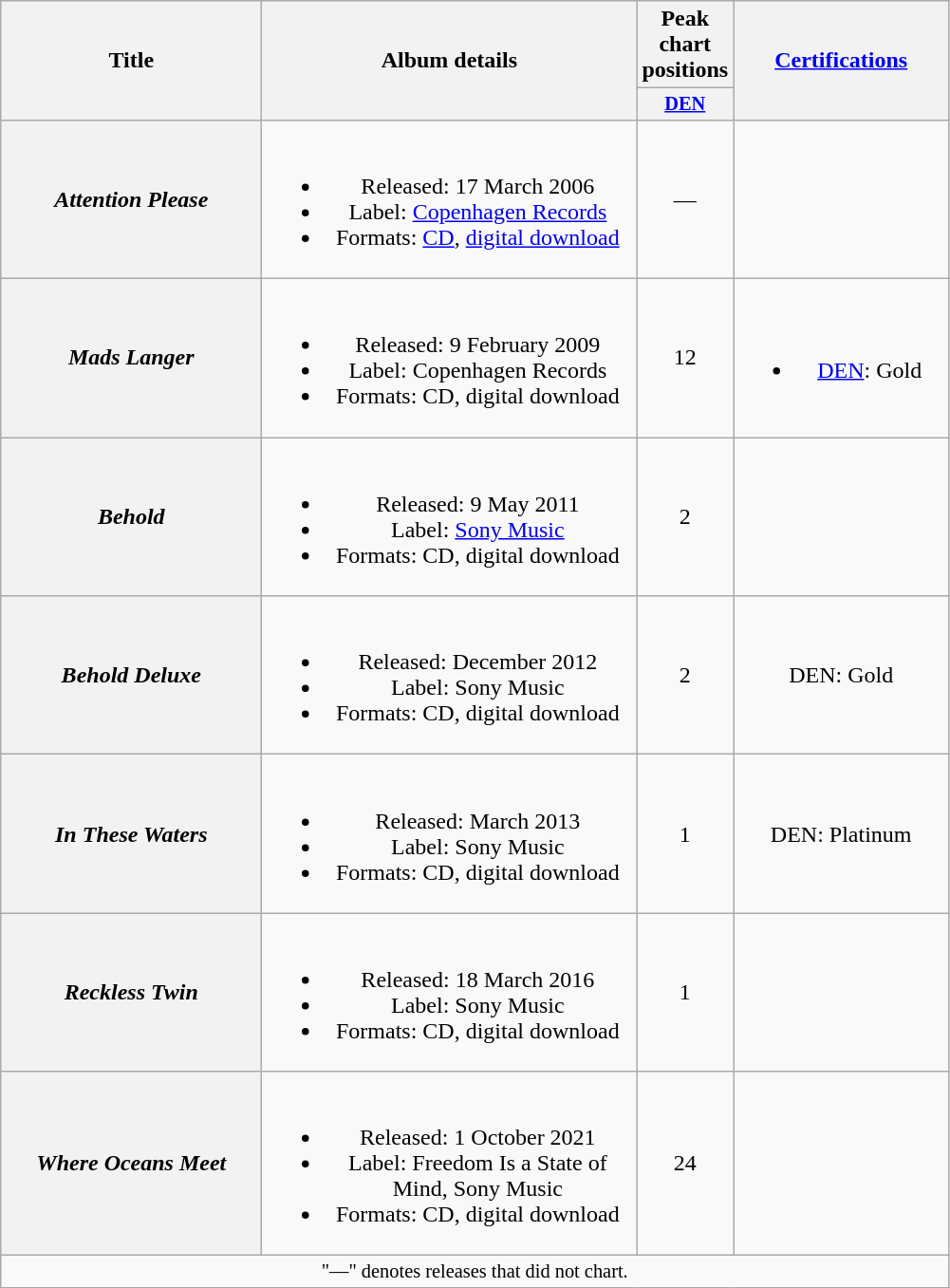<table class="wikitable plainrowheaders" style="text-align:center;" border="1">
<tr>
<th scope="col" rowspan="2" style="width:11em;">Title</th>
<th scope="col" rowspan="2" style="width:16em;">Album details</th>
<th scope="col" colspan="1">Peak chart positions</th>
<th scope="col" rowspan="2" style="width:9em;"><a href='#'>Certifications</a></th>
</tr>
<tr>
<th scope="col" style="width:3em;font-size:85%;"><a href='#'>DEN</a><br></th>
</tr>
<tr>
<th scope="row"><em>Attention Please</em></th>
<td><br><ul><li>Released: 17 March 2006</li><li>Label: <a href='#'>Copenhagen Records</a></li><li>Formats: <a href='#'>CD</a>, <a href='#'>digital download</a></li></ul></td>
<td>—</td>
<td></td>
</tr>
<tr>
<th scope="row"><em>Mads Langer</em></th>
<td><br><ul><li>Released: 9 February 2009</li><li>Label: Copenhagen Records</li><li>Formats: CD, digital download</li></ul></td>
<td>12</td>
<td><br><ul><li><a href='#'>DEN</a>: Gold</li></ul></td>
</tr>
<tr>
<th scope="row"><em>Behold</em></th>
<td><br><ul><li>Released: 9 May 2011</li><li>Label: <a href='#'>Sony Music</a></li><li>Formats: CD, digital download</li></ul></td>
<td>2</td>
<td></td>
</tr>
<tr>
<th scope="row"><em>Behold Deluxe</em></th>
<td><br><ul><li>Released: December 2012</li><li>Label: Sony Music</li><li>Formats: CD, digital download</li></ul></td>
<td>2</td>
<td>DEN: Gold</td>
</tr>
<tr>
<th scope="row"><em>In These Waters</em></th>
<td><br><ul><li>Released: March 2013</li><li>Label: Sony Music</li><li>Formats: CD, digital download</li></ul></td>
<td>1</td>
<td>DEN: Platinum</td>
</tr>
<tr>
<th scope="row"><em>Reckless Twin</em></th>
<td><br><ul><li>Released: 18 March 2016</li><li>Label: Sony Music</li><li>Formats: CD, digital download</li></ul></td>
<td>1<br></td>
<td></td>
</tr>
<tr>
<th scope="row"><em>Where Oceans Meet</em></th>
<td><br><ul><li>Released: 1 October 2021</li><li>Label: Freedom Is a State of Mind, Sony Music</li><li>Formats: CD, digital download</li></ul></td>
<td>24<br></td>
<td></td>
</tr>
<tr>
<td colspan="8" style="font-size:85%">"—" denotes releases that did not chart.</td>
</tr>
</table>
